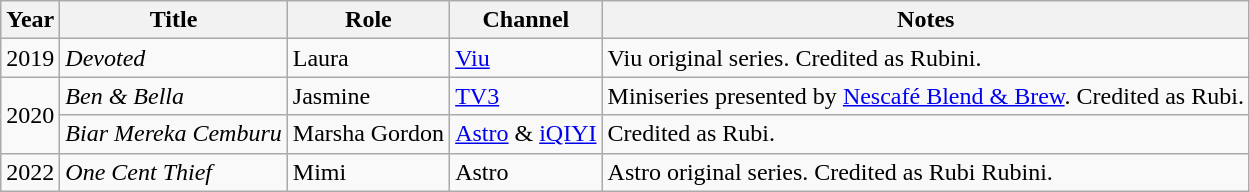<table class="wikitable sortable">
<tr>
<th>Year</th>
<th>Title</th>
<th>Role</th>
<th>Channel</th>
<th class = "unsortable">Notes</th>
</tr>
<tr>
<td>2019</td>
<td><em>Devoted</em></td>
<td>Laura</td>
<td><a href='#'>Viu</a></td>
<td>Viu original series. Credited as Rubini.</td>
</tr>
<tr>
<td rowspan=2>2020</td>
<td><em>Ben & Bella</em></td>
<td>Jasmine</td>
<td><a href='#'>TV3</a></td>
<td>Miniseries presented by <a href='#'>Nescafé Blend & Brew</a>. Credited as Rubi.</td>
</tr>
<tr>
<td><em>Biar Mereka Cemburu</em></td>
<td>Marsha Gordon</td>
<td><a href='#'>Astro</a> & <a href='#'>iQIYI</a></td>
<td>Credited as Rubi.</td>
</tr>
<tr>
<td>2022</td>
<td><em>One Cent Thief</em></td>
<td>Mimi</td>
<td>Astro</td>
<td>Astro original series. Credited as Rubi Rubini.</td>
</tr>
</table>
